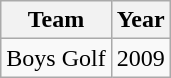<table class="wikitable">
<tr>
<th>Team</th>
<th>Year</th>
</tr>
<tr>
<td>Boys Golf</td>
<td>2009</td>
</tr>
</table>
